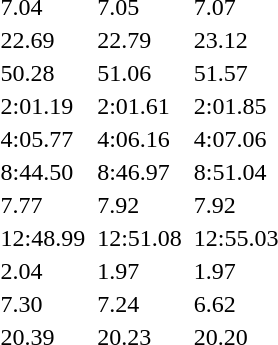<table>
<tr>
<td></td>
<td></td>
<td>7.04</td>
<td></td>
<td>7.05</td>
<td></td>
<td>7.07</td>
</tr>
<tr>
<td></td>
<td></td>
<td>22.69</td>
<td></td>
<td>22.79</td>
<td></td>
<td>23.12</td>
</tr>
<tr>
<td></td>
<td></td>
<td>50.28</td>
<td></td>
<td>51.06</td>
<td></td>
<td>51.57</td>
</tr>
<tr>
<td></td>
<td></td>
<td>2:01.19</td>
<td></td>
<td>2:01.61</td>
<td></td>
<td>2:01.85</td>
</tr>
<tr>
<td></td>
<td></td>
<td>4:05.77</td>
<td></td>
<td>4:06.16</td>
<td></td>
<td>4:07.06</td>
</tr>
<tr>
<td></td>
<td></td>
<td>8:44.50</td>
<td></td>
<td>8:46.97</td>
<td></td>
<td>8:51.04</td>
</tr>
<tr>
<td></td>
<td></td>
<td>7.77</td>
<td></td>
<td>7.92</td>
<td></td>
<td>7.92</td>
</tr>
<tr>
<td></td>
<td></td>
<td>12:48.99</td>
<td></td>
<td>12:51.08</td>
<td></td>
<td>12:55.03</td>
</tr>
<tr>
<td></td>
<td></td>
<td>2.04</td>
<td></td>
<td>1.97</td>
<td></td>
<td>1.97</td>
</tr>
<tr>
<td></td>
<td></td>
<td>7.30</td>
<td></td>
<td>7.24</td>
<td></td>
<td>6.62</td>
</tr>
<tr>
<td></td>
<td></td>
<td>20.39</td>
<td></td>
<td>20.23</td>
<td></td>
<td>20.20</td>
</tr>
</table>
